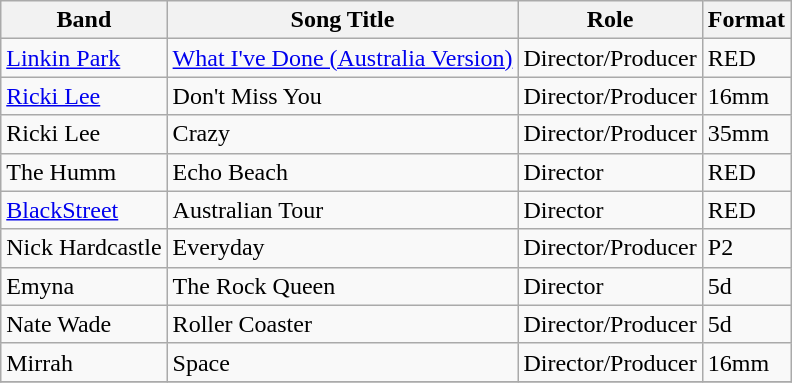<table class="wikitable">
<tr>
<th>Band</th>
<th>Song Title</th>
<th>Role</th>
<th>Format</th>
</tr>
<tr>
<td><a href='#'>Linkin Park</a></td>
<td><a href='#'>What I've Done (Australia Version)</a></td>
<td>Director/Producer</td>
<td>RED</td>
</tr>
<tr>
<td><a href='#'>Ricki Lee</a></td>
<td>Don't Miss You</td>
<td>Director/Producer</td>
<td>16mm</td>
</tr>
<tr>
<td>Ricki Lee</td>
<td>Crazy</td>
<td>Director/Producer</td>
<td>35mm</td>
</tr>
<tr>
<td>The Humm</td>
<td>Echo Beach</td>
<td>Director</td>
<td>RED</td>
</tr>
<tr>
<td><a href='#'>BlackStreet</a></td>
<td>Australian Tour</td>
<td>Director</td>
<td>RED</td>
</tr>
<tr>
<td>Nick Hardcastle</td>
<td>Everyday</td>
<td>Director/Producer</td>
<td>P2</td>
</tr>
<tr>
<td>Emyna</td>
<td>The Rock Queen</td>
<td>Director</td>
<td>5d</td>
</tr>
<tr>
<td>Nate Wade</td>
<td>Roller Coaster</td>
<td>Director/Producer</td>
<td>5d</td>
</tr>
<tr>
<td>Mirrah</td>
<td>Space</td>
<td>Director/Producer</td>
<td>16mm</td>
</tr>
<tr>
</tr>
</table>
